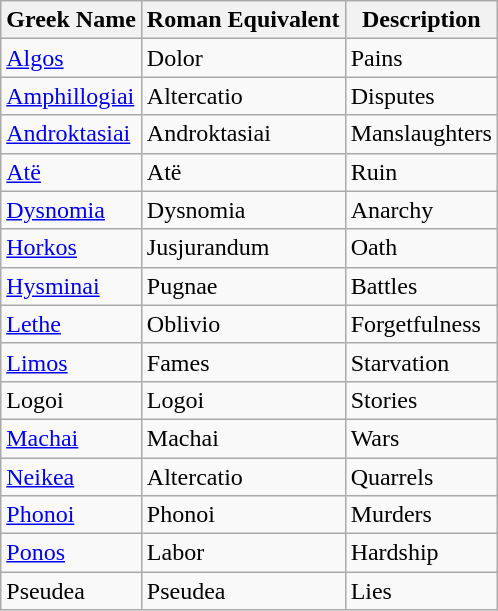<table class="wikitable sortable">
<tr>
<th>Greek Name</th>
<th>Roman Equivalent</th>
<th>Description</th>
</tr>
<tr>
<td><a href='#'>Algos</a></td>
<td>Dolor</td>
<td>Pains</td>
</tr>
<tr>
<td><a href='#'>Amphillogiai</a></td>
<td>Altercatio</td>
<td>Disputes</td>
</tr>
<tr>
<td><a href='#'>Androktasiai</a></td>
<td>Androktasiai</td>
<td>Manslaughters</td>
</tr>
<tr>
<td><a href='#'>Atë</a></td>
<td>Atë</td>
<td>Ruin</td>
</tr>
<tr>
<td><a href='#'>Dysnomia</a></td>
<td>Dysnomia</td>
<td>Anarchy</td>
</tr>
<tr>
<td><a href='#'>Horkos</a></td>
<td>Jusjurandum</td>
<td>Oath</td>
</tr>
<tr>
<td><a href='#'>Hysminai</a></td>
<td>Pugnae</td>
<td>Battles</td>
</tr>
<tr>
<td><a href='#'>Lethe</a></td>
<td>Oblivio</td>
<td>Forgetfulness</td>
</tr>
<tr>
<td><a href='#'>Limos</a></td>
<td>Fames</td>
<td>Starvation</td>
</tr>
<tr>
<td>Logoi</td>
<td>Logoi</td>
<td>Stories</td>
</tr>
<tr>
<td><a href='#'>Machai</a></td>
<td>Machai</td>
<td>Wars</td>
</tr>
<tr>
<td><a href='#'>Neikea</a></td>
<td>Altercatio</td>
<td>Quarrels</td>
</tr>
<tr>
<td><a href='#'>Phonoi</a></td>
<td>Phonoi</td>
<td>Murders</td>
</tr>
<tr>
<td><a href='#'>Ponos</a></td>
<td>Labor</td>
<td>Hardship</td>
</tr>
<tr>
<td>Pseudea</td>
<td>Pseudea</td>
<td>Lies</td>
</tr>
</table>
